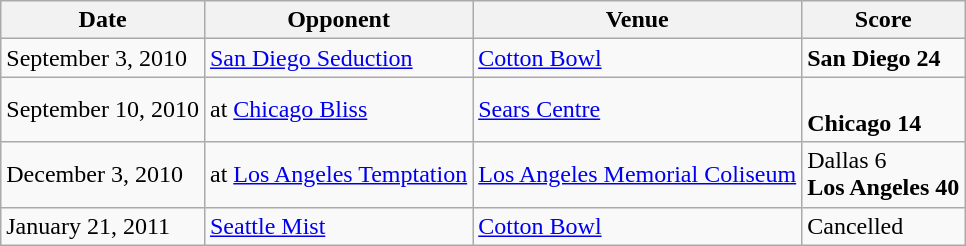<table class="wikitable" border="1">
<tr>
<th>Date</th>
<th>Opponent</th>
<th>Venue</th>
<th>Score</th>
</tr>
<tr>
<td>September 3, 2010</td>
<td><a href='#'>San Diego Seduction</a></td>
<td><a href='#'>Cotton Bowl</a></td>
<td><strong>San Diego 24</strong><br></td>
</tr>
<tr>
<td>September 10, 2010</td>
<td>at <a href='#'>Chicago Bliss</a></td>
<td><a href='#'>Sears Centre</a></td>
<td><br><strong>Chicago 14</strong></td>
</tr>
<tr>
<td>December 3, 2010</td>
<td>at <a href='#'>Los Angeles Temptation</a></td>
<td><a href='#'>Los Angeles Memorial Coliseum</a></td>
<td>Dallas 6<br><strong>Los Angeles 40</strong></td>
</tr>
<tr>
<td>January 21, 2011</td>
<td><a href='#'>Seattle Mist</a></td>
<td><a href='#'>Cotton Bowl</a></td>
<td>Cancelled</td>
</tr>
</table>
